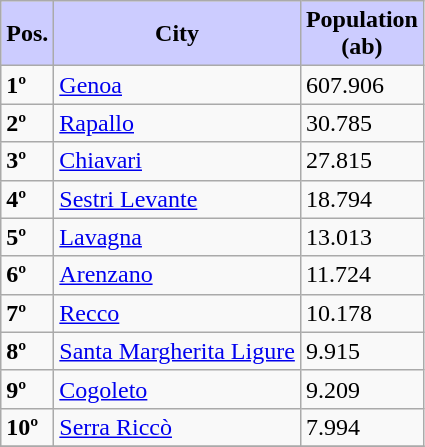<table class="wikitable">
<tr>
<th style="background:#CCCCFF">Pos.</th>
<th style="background:#CCCCFF">City</th>
<th style="background:#CCCCFF">Population<br> (ab)</th>
</tr>
<tr>
<td><strong>1º</strong></td>
<td><a href='#'>Genoa</a></td>
<td>607.906</td>
</tr>
<tr>
<td><strong>2º</strong></td>
<td><a href='#'>Rapallo</a></td>
<td>30.785</td>
</tr>
<tr>
<td><strong>3º</strong></td>
<td><a href='#'>Chiavari</a></td>
<td>27.815</td>
</tr>
<tr>
<td><strong>4º</strong></td>
<td><a href='#'>Sestri Levante</a></td>
<td>18.794</td>
</tr>
<tr>
<td><strong>5º</strong></td>
<td><a href='#'>Lavagna</a></td>
<td>13.013</td>
</tr>
<tr>
<td><strong>6º</strong></td>
<td><a href='#'>Arenzano</a></td>
<td>11.724</td>
</tr>
<tr>
<td><strong>7º</strong></td>
<td><a href='#'>Recco</a></td>
<td>10.178</td>
</tr>
<tr>
<td><strong>8º</strong></td>
<td><a href='#'>Santa Margherita Ligure</a></td>
<td>9.915</td>
</tr>
<tr>
<td><strong>9º</strong></td>
<td><a href='#'>Cogoleto</a></td>
<td>9.209</td>
</tr>
<tr>
<td><strong>10º</strong></td>
<td><a href='#'>Serra Riccò</a></td>
<td>7.994</td>
</tr>
<tr>
</tr>
</table>
